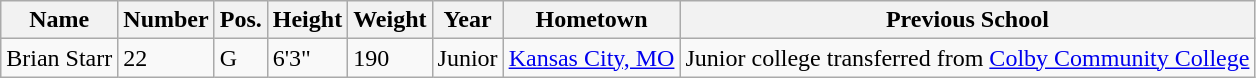<table class="wikitable sortable" border="1">
<tr>
<th>Name</th>
<th>Number</th>
<th>Pos.</th>
<th>Height</th>
<th>Weight</th>
<th>Year</th>
<th>Hometown</th>
<th class="unsortable">Previous School</th>
</tr>
<tr>
<td>Brian Starr</td>
<td>22</td>
<td>G</td>
<td>6'3"</td>
<td>190</td>
<td>Junior</td>
<td><a href='#'>Kansas City, MO</a></td>
<td>Junior college transferred from <a href='#'>Colby Community College</a></td>
</tr>
</table>
